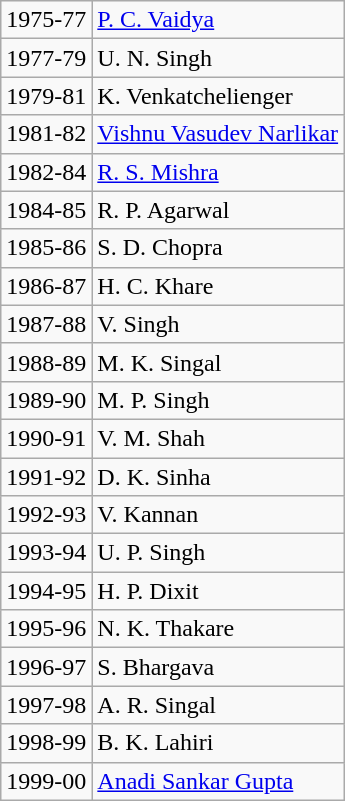<table class="wikitable">
<tr>
<td>1975-77</td>
<td><a href='#'>P. C. Vaidya</a></td>
</tr>
<tr>
<td>1977-79</td>
<td>U. N. Singh</td>
</tr>
<tr>
<td>1979-81</td>
<td>K. Venkatchelienger</td>
</tr>
<tr>
<td>1981-82</td>
<td><a href='#'>Vishnu Vasudev Narlikar</a></td>
</tr>
<tr>
<td>1982-84</td>
<td><a href='#'>R. S. Mishra</a></td>
</tr>
<tr>
<td>1984-85</td>
<td>R. P. Agarwal</td>
</tr>
<tr>
<td>1985-86</td>
<td>S. D. Chopra</td>
</tr>
<tr>
<td>1986-87</td>
<td>H. C. Khare</td>
</tr>
<tr>
<td>1987-88</td>
<td>V. Singh</td>
</tr>
<tr>
<td>1988-89</td>
<td>M. K. Singal</td>
</tr>
<tr>
<td>1989-90</td>
<td>M. P. Singh</td>
</tr>
<tr>
<td>1990-91</td>
<td>V. M. Shah</td>
</tr>
<tr>
<td>1991-92</td>
<td>D. K. Sinha</td>
</tr>
<tr>
<td>1992-93</td>
<td>V. Kannan</td>
</tr>
<tr>
<td>1993-94</td>
<td>U. P. Singh</td>
</tr>
<tr>
<td>1994-95</td>
<td>H. P. Dixit</td>
</tr>
<tr>
<td>1995-96</td>
<td>N. K. Thakare</td>
</tr>
<tr>
<td>1996-97</td>
<td>S. Bhargava</td>
</tr>
<tr>
<td>1997-98</td>
<td>A. R. Singal</td>
</tr>
<tr>
<td>1998-99</td>
<td>B. K. Lahiri</td>
</tr>
<tr>
<td>1999-00</td>
<td><a href='#'>Anadi Sankar Gupta</a></td>
</tr>
</table>
